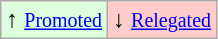<table class="wikitable" align="center">
<tr>
<td style="background:#ddffdd">↑ <small><a href='#'>Promoted</a></small></td>
<td style="background:#ffcccc">↓ <small><a href='#'>Relegated</a></small></td>
</tr>
</table>
